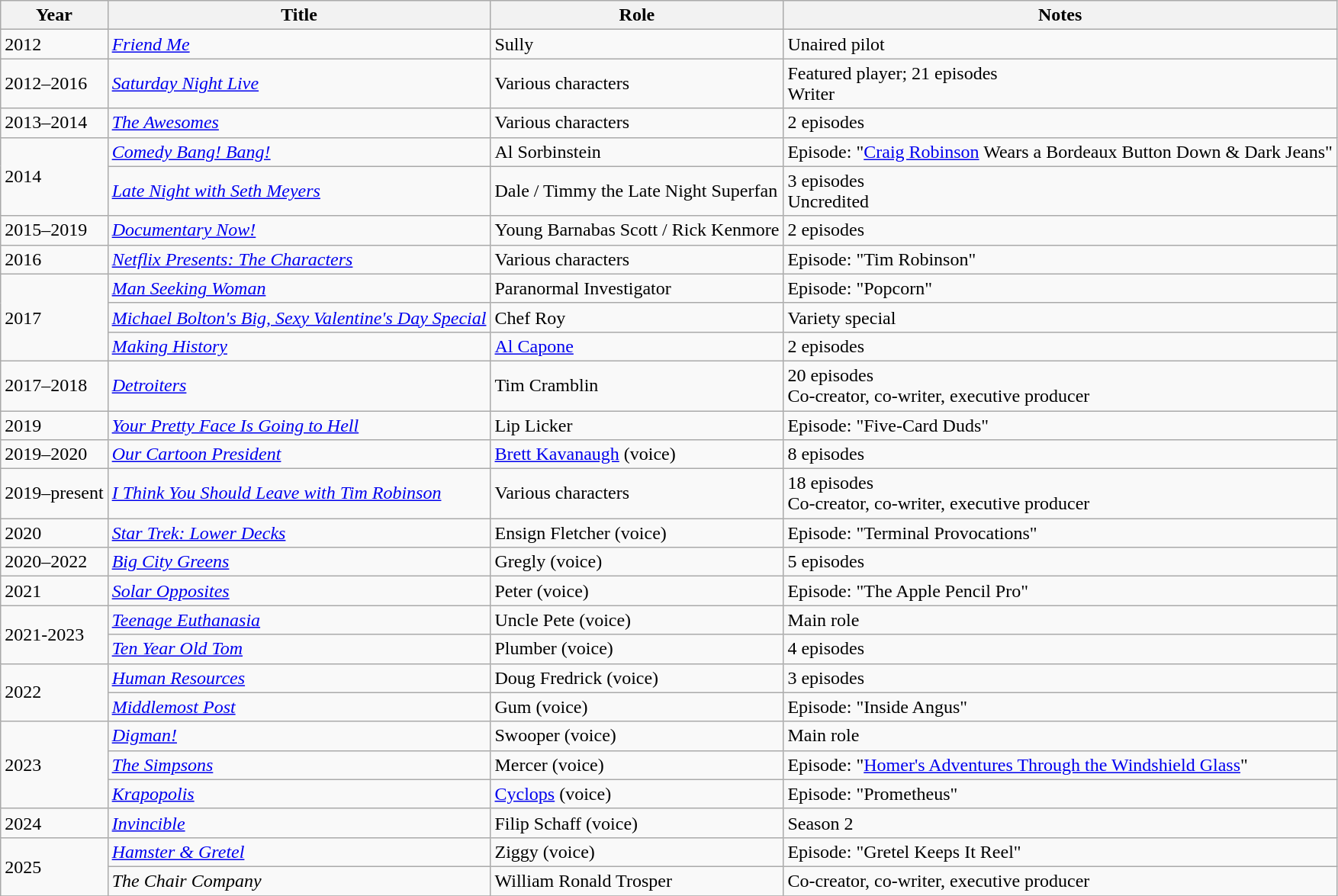<table class="wikitable sortable">
<tr>
<th>Year</th>
<th>Title</th>
<th>Role</th>
<th class="unsortable">Notes</th>
</tr>
<tr>
<td>2012</td>
<td><em><a href='#'>Friend Me</a></em></td>
<td>Sully</td>
<td>Unaired pilot</td>
</tr>
<tr>
<td>2012–2016</td>
<td><em><a href='#'>Saturday Night Live</a></em></td>
<td>Various characters</td>
<td>Featured player; 21 episodes<br>Writer</td>
</tr>
<tr>
<td>2013–2014</td>
<td><em><a href='#'>The Awesomes</a></em></td>
<td>Various characters</td>
<td>2 episodes</td>
</tr>
<tr>
<td rowspan="2">2014</td>
<td><em><a href='#'>Comedy Bang! Bang!</a></em></td>
<td>Al Sorbinstein</td>
<td>Episode: "<a href='#'>Craig Robinson</a> Wears a Bordeaux Button Down & Dark Jeans"</td>
</tr>
<tr>
<td><em><a href='#'>Late Night with Seth Meyers</a></em></td>
<td>Dale / Timmy the Late Night Superfan</td>
<td>3 episodes<br>Uncredited</td>
</tr>
<tr>
<td>2015–2019</td>
<td><em><a href='#'>Documentary Now!</a></em></td>
<td>Young Barnabas Scott / Rick Kenmore</td>
<td>2 episodes</td>
</tr>
<tr>
<td>2016</td>
<td><em><a href='#'>Netflix Presents: The Characters</a></em></td>
<td>Various characters</td>
<td>Episode: "Tim Robinson"</td>
</tr>
<tr>
<td rowspan="3">2017</td>
<td><em><a href='#'>Man Seeking Woman</a></em></td>
<td>Paranormal Investigator</td>
<td>Episode: "Popcorn"</td>
</tr>
<tr>
<td><em><a href='#'>Michael Bolton's Big, Sexy Valentine's Day Special</a></em></td>
<td>Chef Roy</td>
<td>Variety special</td>
</tr>
<tr>
<td><em><a href='#'>Making History</a></em></td>
<td><a href='#'>Al Capone</a></td>
<td>2 episodes</td>
</tr>
<tr>
<td>2017–2018</td>
<td><em><a href='#'>Detroiters</a></em></td>
<td>Tim Cramblin</td>
<td>20 episodes<br>Co-creator, co-writer, executive producer</td>
</tr>
<tr>
<td>2019</td>
<td><em><a href='#'>Your Pretty Face Is Going to Hell</a></em></td>
<td>Lip Licker</td>
<td>Episode: "Five-Card Duds"</td>
</tr>
<tr>
<td>2019–2020</td>
<td><em><a href='#'>Our Cartoon President</a></em></td>
<td><a href='#'>Brett Kavanaugh</a> (voice)</td>
<td>8 episodes</td>
</tr>
<tr>
<td>2019–present</td>
<td><em><a href='#'>I Think You Should Leave with Tim Robinson</a></em></td>
<td>Various characters</td>
<td>18 episodes<br>Co-creator, co-writer, executive producer</td>
</tr>
<tr>
<td>2020</td>
<td><em><a href='#'>Star Trek: Lower Decks</a></em></td>
<td>Ensign Fletcher (voice)</td>
<td>Episode: "Terminal Provocations"</td>
</tr>
<tr>
<td>2020–2022</td>
<td><em><a href='#'>Big City Greens</a></em></td>
<td>Gregly (voice)</td>
<td>5 episodes</td>
</tr>
<tr>
<td>2021</td>
<td><em><a href='#'>Solar Opposites</a></em></td>
<td>Peter (voice)</td>
<td>Episode: "The Apple Pencil Pro"</td>
</tr>
<tr>
<td rowspan="2">2021-2023</td>
<td><em><a href='#'>Teenage Euthanasia</a></em></td>
<td>Uncle Pete (voice)</td>
<td>Main role</td>
</tr>
<tr>
<td><em><a href='#'>Ten Year Old Tom</a></em></td>
<td>Plumber (voice)</td>
<td>4 episodes</td>
</tr>
<tr>
<td rowspan="2">2022</td>
<td><em><a href='#'>Human Resources</a></em></td>
<td>Doug Fredrick (voice)</td>
<td>3 episodes</td>
</tr>
<tr>
<td><em><a href='#'>Middlemost Post</a></em></td>
<td>Gum (voice)</td>
<td>Episode: "Inside Angus"</td>
</tr>
<tr>
<td rowspan="3">2023</td>
<td><em><a href='#'>Digman!</a></em></td>
<td>Swooper (voice)</td>
<td>Main role</td>
</tr>
<tr>
<td><em><a href='#'>The Simpsons</a></em></td>
<td>Mercer (voice)</td>
<td>Episode: "<a href='#'>Homer's Adventures Through the Windshield Glass</a>"</td>
</tr>
<tr>
<td><em><a href='#'>Krapopolis</a></em></td>
<td><a href='#'>Cyclops</a> (voice)</td>
<td>Episode: "Prometheus"</td>
</tr>
<tr>
<td>2024</td>
<td><em><a href='#'>Invincible</a></em></td>
<td>Filip Schaff (voice)</td>
<td>Season 2</td>
</tr>
<tr>
<td rowspan=2>2025</td>
<td><em><a href='#'>Hamster & Gretel</a></em></td>
<td>Ziggy (voice)</td>
<td>Episode: "Gretel Keeps It Reel"</td>
</tr>
<tr>
<td><em>The Chair Company</em></td>
<td>William Ronald Trosper</td>
<td>Co-creator, co-writer, executive producer</td>
</tr>
<tr>
</tr>
</table>
